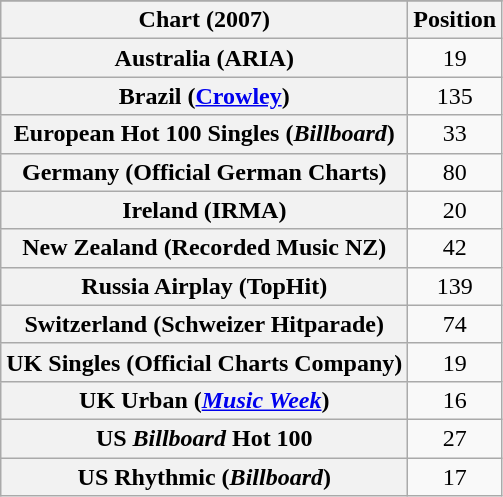<table class="wikitable sortable plainrowheaders">
<tr>
</tr>
<tr>
<th>Chart (2007)</th>
<th>Position</th>
</tr>
<tr>
<th scope="row">Australia (ARIA)</th>
<td style="text-align:center;">19</td>
</tr>
<tr>
<th scope="row">Brazil (<a href='#'>Crowley</a>)</th>
<td align="center">135</td>
</tr>
<tr>
<th scope="row">European Hot 100 Singles (<em>Billboard</em>)</th>
<td style="text-align:center;">33</td>
</tr>
<tr>
<th scope="row">Germany (Official German Charts)</th>
<td style="text-align:center;">80</td>
</tr>
<tr>
<th scope="row">Ireland (IRMA)</th>
<td style="text-align:center;">20</td>
</tr>
<tr>
<th scope="row">New Zealand (Recorded Music NZ)</th>
<td style="text-align:center;">42</td>
</tr>
<tr>
<th scope="row">Russia Airplay (TopHit)</th>
<td style="text-align:center;">139</td>
</tr>
<tr>
<th scope="row">Switzerland (Schweizer Hitparade)</th>
<td style="text-align:center;">74</td>
</tr>
<tr>
<th scope="row">UK Singles (Official Charts Company)</th>
<td style="text-align:center;">19</td>
</tr>
<tr>
<th scope="row">UK Urban (<em><a href='#'>Music Week</a></em>)</th>
<td align="center">16</td>
</tr>
<tr>
<th scope="row">US <em>Billboard</em> Hot 100</th>
<td style="text-align:center;">27</td>
</tr>
<tr>
<th scope="row">US Rhythmic (<em>Billboard</em>)</th>
<td style="text-align:center;">17</td>
</tr>
</table>
